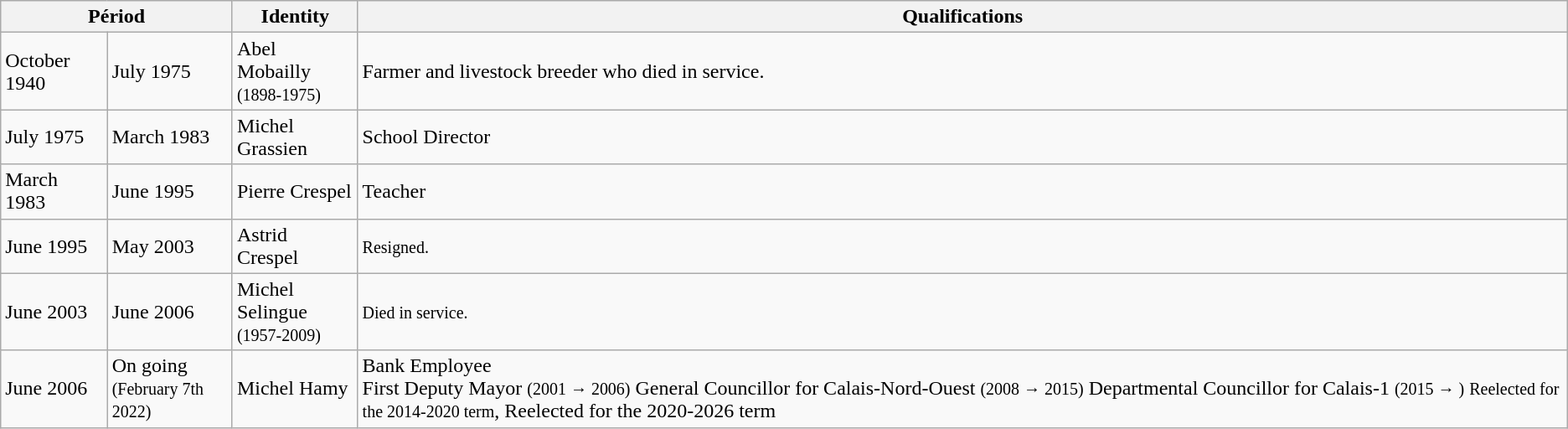<table class="wikitable">
<tr>
<th colspan="2">Périod</th>
<th>Identity</th>
<th>Qualifications</th>
</tr>
<tr>
<td>October 1940</td>
<td>July 1975</td>
<td>Abel Mobailly<br><small>(1898-1975)</small></td>
<td>Farmer and livestock breeder who died  in service.</td>
</tr>
<tr>
<td>July 1975</td>
<td>March 1983</td>
<td>Michel Grassien</td>
<td>School Director</td>
</tr>
<tr>
<td>March 1983</td>
<td>June 1995</td>
<td>Pierre Crespel</td>
<td>Teacher</td>
</tr>
<tr>
<td>June 1995</td>
<td>May 2003</td>
<td>Astrid Crespel</td>
<td><small>Resigned.</small></td>
</tr>
<tr>
<td>June 2003</td>
<td>June 2006</td>
<td>Michel Selingue<br><small>(1957-2009)</small></td>
<td><small>Died in service.</small></td>
</tr>
<tr>
<td>June 2006</td>
<td>On going<br><small>(February 7th 2022)</small></td>
<td>Michel Hamy</td>
<td>Bank Employee<br>First Deputy Mayor <small>(2001 → 2006)</small>
General Councillor for Calais-Nord-Ouest <small>(2008 → 2015)</small>
Departmental Councillor for Calais-1 <small>(2015 → )</small>
<small>Reelected for the 2014-2020 term</small>,
Reelected for the 2020-2026 term</td>
</tr>
</table>
